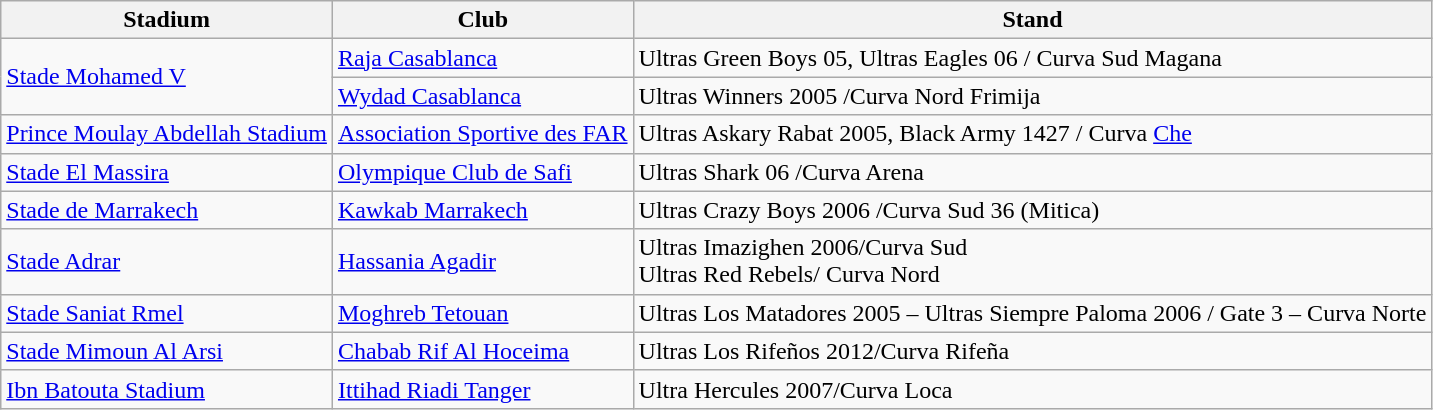<table class="wikitable">
<tr>
<th>Stadium</th>
<th>Club</th>
<th>Stand</th>
</tr>
<tr>
<td rowspan="2" style="text-align:left;"><a href='#'>Stade Mohamed V</a></td>
<td><a href='#'>Raja Casablanca</a></td>
<td>Ultras Green Boys 05, Ultras Eagles 06 / Curva Sud Magana</td>
</tr>
<tr>
<td><a href='#'>Wydad Casablanca</a></td>
<td>Ultras Winners 2005 /Curva Nord Frimija</td>
</tr>
<tr>
<td style="text-align:left;"><a href='#'>Prince Moulay Abdellah Stadium</a></td>
<td><a href='#'>Association Sportive des FAR</a></td>
<td>Ultras Askary Rabat 2005, Black Army 1427 / Curva <a href='#'>Che</a></td>
</tr>
<tr>
<td style="text-align:left;"><a href='#'>Stade El Massira</a></td>
<td><a href='#'>Olympique Club de Safi </a></td>
<td>Ultras Shark 06 /Curva Arena</td>
</tr>
<tr>
<td style="text-align:left;"><a href='#'>Stade de Marrakech</a></td>
<td><a href='#'>Kawkab Marrakech</a></td>
<td>Ultras Crazy Boys 2006 /Curva Sud 36 (Mitica)</td>
</tr>
<tr>
<td style="text-align:left;"><a href='#'>Stade Adrar</a></td>
<td><a href='#'>Hassania Agadir</a></td>
<td>Ultras Imazighen 2006/Curva Sud<br>Ultras Red Rebels/ Curva Nord</td>
</tr>
<tr>
<td style="text-align:left;"><a href='#'>Stade Saniat Rmel</a></td>
<td><a href='#'>Moghreb Tetouan</a></td>
<td>Ultras Los Matadores 2005 – Ultras Siempre Paloma 2006 / Gate 3 – Curva Norte</td>
</tr>
<tr>
<td style="text-align:left;"><a href='#'>Stade Mimoun Al Arsi</a></td>
<td><a href='#'>Chabab Rif Al Hoceima</a></td>
<td>Ultras Los Rifeños 2012/Curva Rifeña</td>
</tr>
<tr>
<td style="text-align:left;"><a href='#'>Ibn Batouta Stadium</a></td>
<td><a href='#'>Ittihad Riadi Tanger</a></td>
<td>Ultra Hercules 2007/Curva Loca</td>
</tr>
</table>
